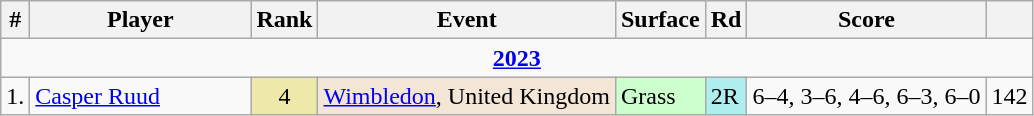<table class="wikitable sortable">
<tr>
<th>#</th>
<th style=width:140px>Player</th>
<th>Rank</th>
<th>Event</th>
<th>Surface</th>
<th>Rd</th>
<th class="unsortable">Score</th>
<th></th>
</tr>
<tr>
<td colspan=8 style=text-align:center><strong><a href='#'>2023</a></strong></td>
</tr>
<tr>
<td>1.</td>
<td> <a href='#'>Casper Ruud</a></td>
<td align=center bgcolor=eee8aa>4</td>
<td bgcolor=f3e6d7><a href='#'>Wimbledon</a>, United Kingdom</td>
<td bgcolor=ccffcc>Grass</td>
<td style=background:#afeeee>2R</td>
<td>6–4, 3–6, 4–6, 6–3, 6–0</td>
<td align=center>142</td>
</tr>
</table>
